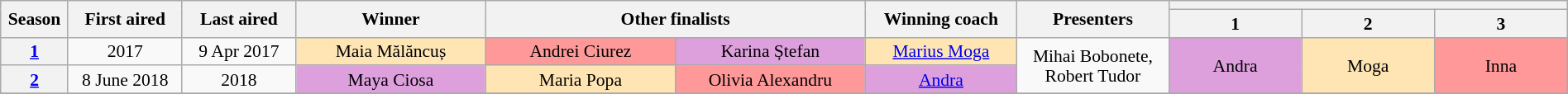<table class="wikitable" style="text-align:center; font-size:90%; line-height:16px; width:100%">
<tr>
<th rowspan="2" style="width:02%">Season</th>
<th rowspan="2" style="width:06%">First aired</th>
<th rowspan="2" style="width:06%">Last aired</th>
<th rowspan="2" style="width:10%">Winner</th>
<th rowspan="2" style="width:20%" colspan="2">Other finalists</th>
<th rowspan="2" style="width:08%">Winning coach</th>
<th rowspan="2" style="width:08%">Presenters</th>
<th colspan="3" style="width:21%"></th>
</tr>
<tr>
<th scope="col" width="7%">1</th>
<th scope="col" width="7%">2</th>
<th scope="col" width="7%">3</th>
</tr>
<tr>
<th><a href='#'>1</a></th>
<td> 2017</td>
<td>9 Apr 2017</td>
<td style="background:#ffe5b4">Maia Mălăncuș</td>
<td style="width:10%; background:#FF9999">Andrei Ciurez</td>
<td style="width:10%; background:#dda0dd">Karina Ștefan</td>
<td style="background:#ffe5b4"><a href='#'>Marius Moga</a></td>
<td rowspan="2">Mihai Bobonete,<br>Robert Tudor</td>
<td rowspan="2" bgcolor="#dda0dd">Andra</td>
<td rowspan="2" bgcolor="#ffe5b4">Moga</td>
<td rowspan="2" bgcolor="#FF9999">Inna</td>
</tr>
<tr>
<th><a href='#'>2</a></th>
<td>8 June 2018</td>
<td> 2018</td>
<td bgcolor="#dda0dd">Maya Ciosa</td>
<td bgcolor="#ffe5b4">Maria Popa</td>
<td bgcolor="#FF9999">Olivia Alexandru</td>
<td bgcolor="#dda0dd"><a href='#'>Andra</a></td>
</tr>
<tr>
</tr>
</table>
